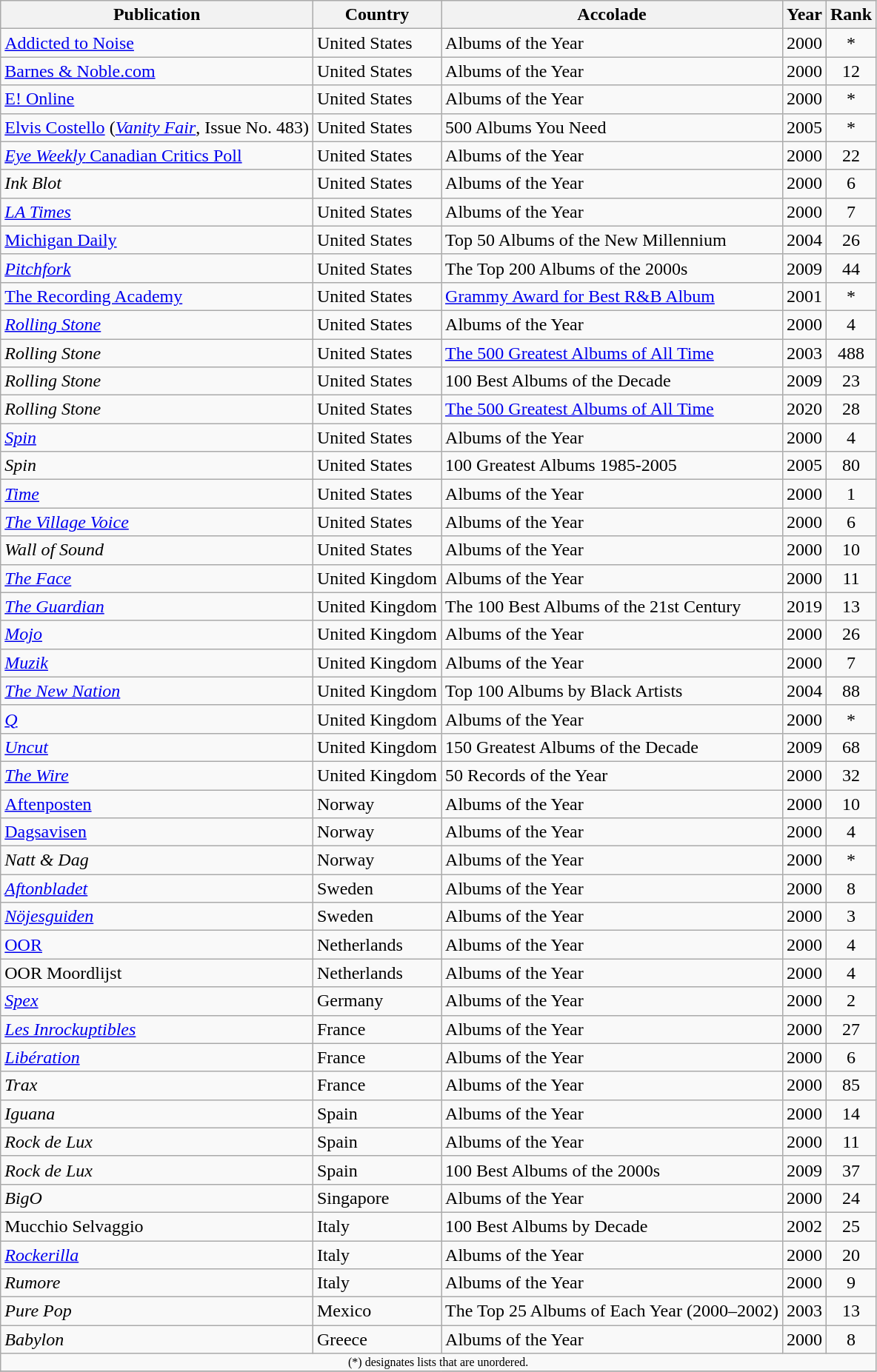<table class="wikitable sortable">
<tr>
<th>Publication</th>
<th>Country</th>
<th>Accolade</th>
<th>Year</th>
<th>Rank</th>
</tr>
<tr>
<td><a href='#'>Addicted to Noise</a></td>
<td>United States</td>
<td>Albums of the Year</td>
<td>2000</td>
<td align="center">*</td>
</tr>
<tr>
<td><a href='#'>Barnes & Noble.com</a></td>
<td>United States</td>
<td>Albums of the Year</td>
<td>2000</td>
<td align="center">12</td>
</tr>
<tr>
<td><a href='#'>E! Online</a></td>
<td>United States</td>
<td>Albums of the Year</td>
<td>2000</td>
<td align="center">*</td>
</tr>
<tr>
<td><a href='#'>Elvis Costello</a> (<em><a href='#'>Vanity Fair</a></em>, Issue No. 483)</td>
<td>United States</td>
<td>500 Albums You Need</td>
<td>2005</td>
<td align="center">*</td>
</tr>
<tr>
<td><a href='#'><em>Eye Weekly</em> Canadian Critics Poll</a></td>
<td>United States</td>
<td>Albums of the Year</td>
<td>2000</td>
<td align="center">22</td>
</tr>
<tr>
<td><em>Ink Blot</em></td>
<td>United States</td>
<td>Albums of the Year</td>
<td>2000</td>
<td align="center">6</td>
</tr>
<tr>
<td><em><a href='#'>LA Times</a></em></td>
<td>United States</td>
<td>Albums of the Year</td>
<td>2000</td>
<td align="center">7</td>
</tr>
<tr>
<td><a href='#'>Michigan Daily</a></td>
<td>United States</td>
<td>Top 50 Albums of the New Millennium</td>
<td>2004</td>
<td align="center">26</td>
</tr>
<tr>
<td><em><a href='#'>Pitchfork</a></em></td>
<td>United States</td>
<td>The Top 200 Albums of the 2000s</td>
<td>2009</td>
<td align="center">44</td>
</tr>
<tr>
<td><a href='#'>The Recording Academy</a></td>
<td>United States</td>
<td><a href='#'>Grammy Award for Best R&B Album</a></td>
<td>2001</td>
<td align="center">*</td>
</tr>
<tr>
<td><em><a href='#'>Rolling Stone</a></em></td>
<td>United States</td>
<td>Albums of the Year</td>
<td>2000</td>
<td align="center">4</td>
</tr>
<tr>
<td><em>Rolling Stone</em></td>
<td>United States</td>
<td><a href='#'>The 500 Greatest Albums of All Time</a></td>
<td>2003</td>
<td align="center">488</td>
</tr>
<tr>
<td><em>Rolling Stone</em></td>
<td>United States</td>
<td>100 Best Albums of the Decade</td>
<td>2009</td>
<td align="center">23</td>
</tr>
<tr>
<td><em>Rolling Stone</em></td>
<td>United States</td>
<td><a href='#'>The 500 Greatest Albums of All Time</a></td>
<td>2020</td>
<td align="center">28</td>
</tr>
<tr>
<td><em><a href='#'>Spin</a></em></td>
<td>United States</td>
<td>Albums of the Year</td>
<td>2000</td>
<td align="center">4</td>
</tr>
<tr>
<td><em>Spin</em></td>
<td>United States</td>
<td>100 Greatest Albums 1985-2005</td>
<td>2005</td>
<td align="center">80</td>
</tr>
<tr>
<td><em><a href='#'>Time</a></em></td>
<td>United States</td>
<td>Albums of the Year</td>
<td>2000</td>
<td align="center">1</td>
</tr>
<tr>
<td><em><a href='#'>The Village Voice</a></em></td>
<td>United States</td>
<td>Albums of the Year</td>
<td>2000</td>
<td align="center">6</td>
</tr>
<tr>
<td><em>Wall of Sound</em></td>
<td>United States</td>
<td>Albums of the Year</td>
<td>2000</td>
<td align="center">10</td>
</tr>
<tr>
<td><em><a href='#'>The Face</a></em></td>
<td>United Kingdom</td>
<td>Albums of the Year</td>
<td>2000</td>
<td align="center">11</td>
</tr>
<tr>
<td><em><a href='#'>The Guardian</a></em></td>
<td>United Kingdom</td>
<td>The 100 Best Albums of the 21st Century</td>
<td>2019</td>
<td align="center">13</td>
</tr>
<tr>
<td><em><a href='#'>Mojo</a></em></td>
<td>United Kingdom</td>
<td>Albums of the Year</td>
<td>2000</td>
<td align="center">26</td>
</tr>
<tr>
<td><em><a href='#'>Muzik</a></em></td>
<td>United Kingdom</td>
<td>Albums of the Year</td>
<td>2000</td>
<td align="center">7</td>
</tr>
<tr>
<td><em><a href='#'>The New Nation</a></em></td>
<td>United Kingdom</td>
<td>Top 100 Albums by Black Artists</td>
<td>2004</td>
<td align="center">88</td>
</tr>
<tr>
<td><em><a href='#'>Q</a></em></td>
<td>United Kingdom</td>
<td>Albums of the Year</td>
<td>2000</td>
<td align="center">*</td>
</tr>
<tr>
<td><em><a href='#'>Uncut</a></em></td>
<td>United Kingdom</td>
<td>150 Greatest Albums of the Decade</td>
<td>2009</td>
<td align="center">68</td>
</tr>
<tr>
<td><em><a href='#'>The Wire</a></em></td>
<td>United Kingdom</td>
<td>50 Records of the Year</td>
<td>2000</td>
<td align="center">32</td>
</tr>
<tr>
<td><a href='#'>Aftenposten</a></td>
<td>Norway</td>
<td>Albums of the Year</td>
<td>2000</td>
<td align="center">10</td>
</tr>
<tr>
<td><a href='#'>Dagsavisen</a></td>
<td>Norway</td>
<td>Albums of the Year</td>
<td>2000</td>
<td align="center">4</td>
</tr>
<tr>
<td><em>Natt & Dag</em></td>
<td>Norway</td>
<td>Albums of the Year</td>
<td>2000</td>
<td align="center">*</td>
</tr>
<tr>
<td><em><a href='#'>Aftonbladet</a></em></td>
<td>Sweden</td>
<td>Albums of the Year</td>
<td>2000</td>
<td align="center">8</td>
</tr>
<tr>
<td><em><a href='#'>Nöjesguiden</a></em></td>
<td>Sweden</td>
<td>Albums of the Year</td>
<td>2000</td>
<td align="center">3</td>
</tr>
<tr>
<td><a href='#'>OOR</a></td>
<td>Netherlands</td>
<td>Albums of the Year</td>
<td>2000</td>
<td align="center">4</td>
</tr>
<tr>
<td>OOR Moordlijst</td>
<td>Netherlands</td>
<td>Albums of the Year</td>
<td>2000</td>
<td align="center">4</td>
</tr>
<tr>
<td><em><a href='#'>Spex</a></em></td>
<td rowspan="1">Germany</td>
<td>Albums of the Year</td>
<td>2000</td>
<td align="center">2</td>
</tr>
<tr>
<td><em><a href='#'>Les Inrockuptibles</a></em></td>
<td>France</td>
<td>Albums of the Year</td>
<td>2000</td>
<td align="center">27</td>
</tr>
<tr>
<td><em><a href='#'>Libération</a></em></td>
<td>France</td>
<td>Albums of the Year</td>
<td>2000</td>
<td align="center">6</td>
</tr>
<tr>
<td><em>Trax</em></td>
<td>France</td>
<td>Albums of the Year</td>
<td>2000</td>
<td align="center">85</td>
</tr>
<tr>
<td><em>Iguana</em></td>
<td>Spain</td>
<td>Albums of the Year</td>
<td>2000</td>
<td align="center">14</td>
</tr>
<tr>
<td><em>Rock de Lux</em></td>
<td>Spain</td>
<td>Albums of the Year</td>
<td>2000</td>
<td align="center">11</td>
</tr>
<tr>
<td><em>Rock de Lux</em></td>
<td>Spain</td>
<td>100 Best Albums of the 2000s</td>
<td>2009</td>
<td align="center">37</td>
</tr>
<tr>
<td><em>BigO</em></td>
<td rowspan="1">Singapore</td>
<td>Albums of the Year</td>
<td>2000</td>
<td align="center">24</td>
</tr>
<tr>
<td>Mucchio Selvaggio</td>
<td>Italy</td>
<td>100 Best Albums by Decade</td>
<td>2002</td>
<td align="center">25</td>
</tr>
<tr>
<td><em><a href='#'>Rockerilla</a></em></td>
<td>Italy</td>
<td>Albums of the Year</td>
<td>2000</td>
<td align="center">20</td>
</tr>
<tr>
<td><em>Rumore</em></td>
<td>Italy</td>
<td>Albums of the Year</td>
<td>2000</td>
<td align="center">9</td>
</tr>
<tr>
<td><em>Pure Pop</em></td>
<td rowspan="1">Mexico</td>
<td>The Top 25 Albums of Each Year (2000–2002)</td>
<td>2003</td>
<td align="center">13</td>
</tr>
<tr>
<td><em>Babylon</em></td>
<td rowspan="1">Greece</td>
<td>Albums of the Year</td>
<td>2000</td>
<td align="center">8</td>
</tr>
<tr>
<td align="center" colspan="7" style="font-size: 8pt">(*) designates lists that are unordered.</td>
</tr>
<tr>
</tr>
</table>
